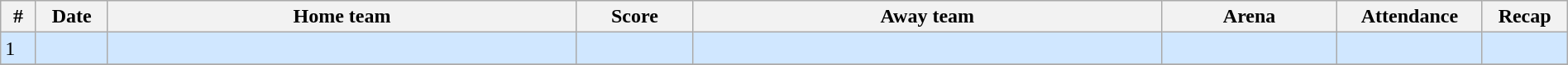<table class="wikitable" width=100%>
<tr>
<th style="width:1.5%;">#</th>
<th style="width:3%;">Date</th>
<th style="width:20%;">Home team</th>
<th style="width:5%;">Score</th>
<th style="width:20%;">Away team</th>
<th style="width:7.5%;">Arena</th>
<th style="width:5%;">Attendance</th>
<th style="width:3%;">Recap</th>
</tr>
<tr bgcolor=d0e7ff>
<td>1</td>
<td></td>
<td></td>
<td></td>
<td></td>
<td></td>
<td></td>
<td></td>
</tr>
<tr>
</tr>
</table>
